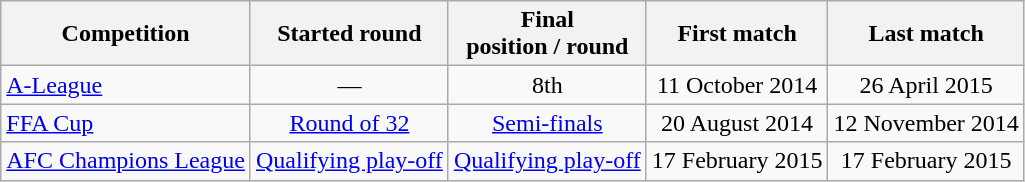<table class="wikitable">
<tr>
<th>Competition</th>
<th>Started round</th>
<th>Final <br>position / round</th>
<th>First match</th>
<th>Last match</th>
</tr>
<tr style="text-align: center">
<td align=left><a href='#'>A-League</a></td>
<td>—</td>
<td>8th</td>
<td>11 October 2014</td>
<td>26 April 2015</td>
</tr>
<tr style="text-align: center">
<td align=left><a href='#'>FFA Cup</a></td>
<td><a href='#'>Round of 32</a></td>
<td><a href='#'>Semi-finals</a></td>
<td>20 August 2014</td>
<td>12 November 2014</td>
</tr>
<tr style="text-align: center">
<td align=left><a href='#'>AFC Champions League</a></td>
<td><a href='#'>Qualifying play-off</a></td>
<td><a href='#'>Qualifying play-off</a></td>
<td>17 February 2015</td>
<td>17 February 2015</td>
</tr>
</table>
